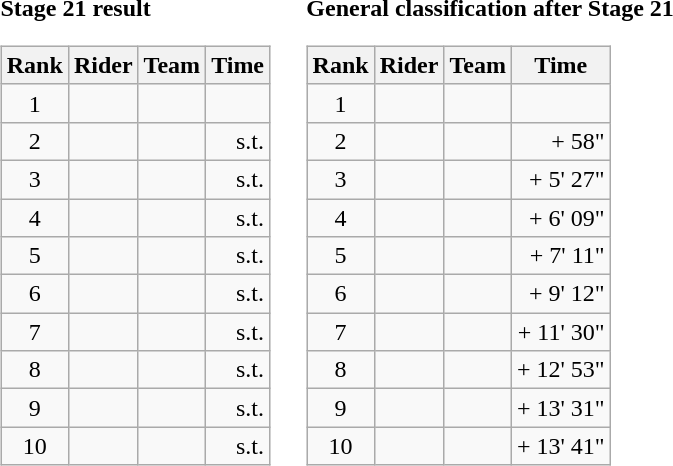<table>
<tr>
<td><strong>Stage 21 result</strong><br><table class="wikitable">
<tr>
<th scope="col">Rank</th>
<th scope="col">Rider</th>
<th scope="col">Team</th>
<th scope="col">Time</th>
</tr>
<tr>
<td style="text-align:center;">1</td>
<td></td>
<td></td>
<td style="text-align:right;"></td>
</tr>
<tr>
<td style="text-align:center;">2</td>
<td></td>
<td></td>
<td style="text-align:right;">s.t.</td>
</tr>
<tr>
<td style="text-align:center;">3</td>
<td></td>
<td></td>
<td style="text-align:right;">s.t.</td>
</tr>
<tr>
<td style="text-align:center;">4</td>
<td></td>
<td></td>
<td style="text-align:right;">s.t.</td>
</tr>
<tr>
<td style="text-align:center;">5</td>
<td></td>
<td></td>
<td style="text-align:right;">s.t.</td>
</tr>
<tr>
<td style="text-align:center;">6</td>
<td></td>
<td></td>
<td style="text-align:right;">s.t.</td>
</tr>
<tr>
<td style="text-align:center;">7</td>
<td></td>
<td></td>
<td style="text-align:right;">s.t.</td>
</tr>
<tr>
<td style="text-align:center;">8</td>
<td></td>
<td></td>
<td style="text-align:right;">s.t.</td>
</tr>
<tr>
<td style="text-align:center;">9</td>
<td></td>
<td></td>
<td style="text-align:right;">s.t.</td>
</tr>
<tr>
<td style="text-align:center;">10</td>
<td></td>
<td></td>
<td style="text-align:right;">s.t.</td>
</tr>
</table>
</td>
<td></td>
<td><strong>General classification after Stage 21</strong><br><table class="wikitable">
<tr>
<th scope="col">Rank</th>
<th scope="col">Rider</th>
<th scope="col">Team</th>
<th scope="col">Time</th>
</tr>
<tr>
<td style="text-align:center;">1</td>
<td></td>
<td></td>
<td style="text-align:right;"></td>
</tr>
<tr>
<td style="text-align:center;">2</td>
<td></td>
<td></td>
<td style="text-align:right;">+ 58"</td>
</tr>
<tr>
<td style="text-align:center;">3</td>
<td></td>
<td></td>
<td style="text-align:right;">+ 5' 27"</td>
</tr>
<tr>
<td style="text-align:center;">4</td>
<td></td>
<td></td>
<td style="text-align:right;">+ 6' 09"</td>
</tr>
<tr>
<td style="text-align:center;">5</td>
<td></td>
<td></td>
<td style="text-align:right;">+ 7' 11"</td>
</tr>
<tr>
<td style="text-align:center;">6</td>
<td></td>
<td></td>
<td style="text-align:right;">+ 9' 12"</td>
</tr>
<tr>
<td style="text-align:center;">7</td>
<td></td>
<td></td>
<td style="text-align:right;">+ 11' 30"</td>
</tr>
<tr>
<td style="text-align:center;">8</td>
<td></td>
<td></td>
<td style="text-align:right;">+ 12' 53"</td>
</tr>
<tr>
<td style="text-align:center;">9</td>
<td></td>
<td></td>
<td style="text-align:right;">+ 13' 31"</td>
</tr>
<tr>
<td style="text-align:center;">10</td>
<td></td>
<td></td>
<td style="text-align:right;">+ 13' 41"</td>
</tr>
</table>
</td>
</tr>
</table>
